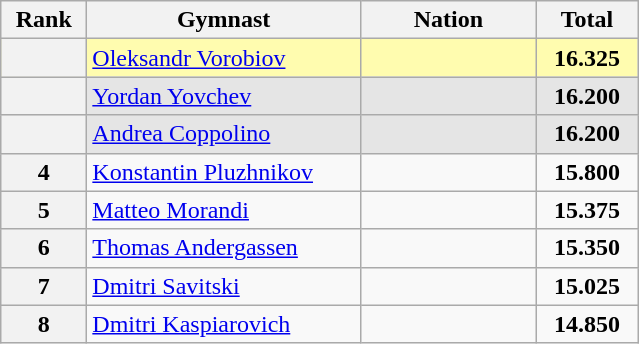<table class="wikitable sortable" style="text-align:center; font-size:100%">
<tr>
<th scope="col" style="width:50px;">Rank</th>
<th ! scope="col" style="width:175px;">Gymnast</th>
<th ! scope="col" style="width:110px;">Nation</th>
<th ! scope="col" style="width:60px;">Total</th>
</tr>
<tr style="background:#fffcaf;">
<th scope=row style="text-align:center"></th>
<td style="text-align:left;"><a href='#'>Oleksandr Vorobiov</a></td>
<td style="text-align:left;"></td>
<td><strong>16.325</strong></td>
</tr>
<tr style="background:#e5e5e5;">
<th scope=row style="text-align:center"></th>
<td style="text-align:left;"><a href='#'>Yordan Yovchev</a></td>
<td style="text-align:left;"></td>
<td><strong>16.200</strong></td>
</tr>
<tr style="background:#e5e5e5;">
<th scope=row style="text-align:center"></th>
<td style="text-align:left;"><a href='#'>Andrea Coppolino</a></td>
<td style="text-align:left;"></td>
<td><strong>16.200</strong></td>
</tr>
<tr>
<th scope=row style="text-align:center">4</th>
<td style="text-align:left;"><a href='#'>Konstantin Pluzhnikov</a></td>
<td style="text-align:left;"></td>
<td><strong>15.800</strong></td>
</tr>
<tr>
<th scope=row style="text-align:center">5</th>
<td style="text-align:left;"><a href='#'>Matteo Morandi</a></td>
<td style="text-align:left;"></td>
<td><strong>15.375</strong></td>
</tr>
<tr>
<th scope=row style="text-align:center">6</th>
<td style="text-align:left;"><a href='#'>Thomas Andergassen</a></td>
<td style="text-align:left;"></td>
<td><strong>15.350</strong></td>
</tr>
<tr>
<th scope=row style="text-align:center">7</th>
<td style="text-align:left;"><a href='#'>Dmitri Savitski</a></td>
<td style="text-align:left;"></td>
<td><strong>15.025</strong></td>
</tr>
<tr>
<th scope=row style="text-align:center">8</th>
<td style="text-align:left;"><a href='#'>Dmitri Kaspiarovich</a></td>
<td style="text-align:left;"></td>
<td><strong>14.850</strong></td>
</tr>
</table>
